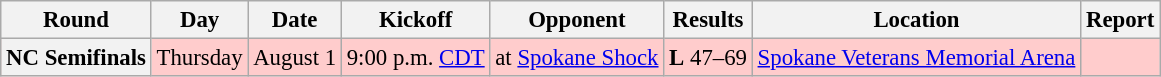<table class="wikitable" style="font-size: 95%;">
<tr>
<th>Round</th>
<th>Day</th>
<th>Date</th>
<th>Kickoff</th>
<th>Opponent</th>
<th>Results</th>
<th>Location</th>
<th>Report</th>
</tr>
<tr style= background:#ffcccc;>
<th align="center">NC Semifinals</th>
<td align="center">Thursday</td>
<td align="center">August 1</td>
<td align="center">9:00 p.m. <a href='#'>CDT</a></td>
<td align="center">at <a href='#'>Spokane Shock</a></td>
<td align="center"><strong>L</strong> 47–69</td>
<td align="center"><a href='#'>Spokane Veterans Memorial Arena</a></td>
<td align="center"></td>
</tr>
</table>
